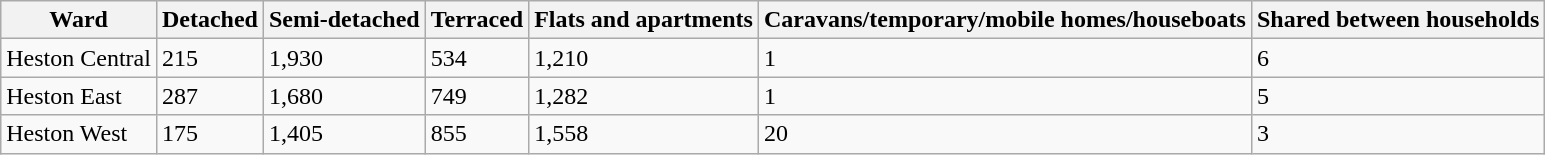<table class="wikitable">
<tr>
<th>Ward</th>
<th>Detached</th>
<th>Semi-detached</th>
<th>Terraced</th>
<th>Flats and apartments</th>
<th>Caravans/temporary/mobile homes/houseboats</th>
<th>Shared between households</th>
</tr>
<tr>
<td>Heston Central</td>
<td>215</td>
<td>1,930</td>
<td>534</td>
<td>1,210</td>
<td>1</td>
<td>6</td>
</tr>
<tr>
<td>Heston East</td>
<td>287</td>
<td>1,680</td>
<td>749</td>
<td>1,282</td>
<td>1</td>
<td>5</td>
</tr>
<tr>
<td>Heston West</td>
<td>175</td>
<td>1,405</td>
<td>855</td>
<td>1,558</td>
<td>20</td>
<td>3</td>
</tr>
</table>
